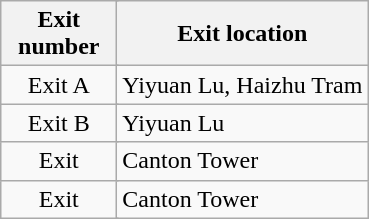<table class="wikitable">
<tr>
<th style="width:70px" colspan="2">Exit number</th>
<th>Exit location</th>
</tr>
<tr>
<td align="center" colspan="2">Exit A</td>
<td>Yiyuan Lu, Haizhu Tram</td>
</tr>
<tr>
<td align="center" colspan="2">Exit B</td>
<td>Yiyuan Lu</td>
</tr>
<tr>
<td align="center" colspan="2">Exit</td>
<td>Canton Tower</td>
</tr>
<tr>
<td align="center" colspan="2">Exit</td>
<td>Canton Tower</td>
</tr>
</table>
